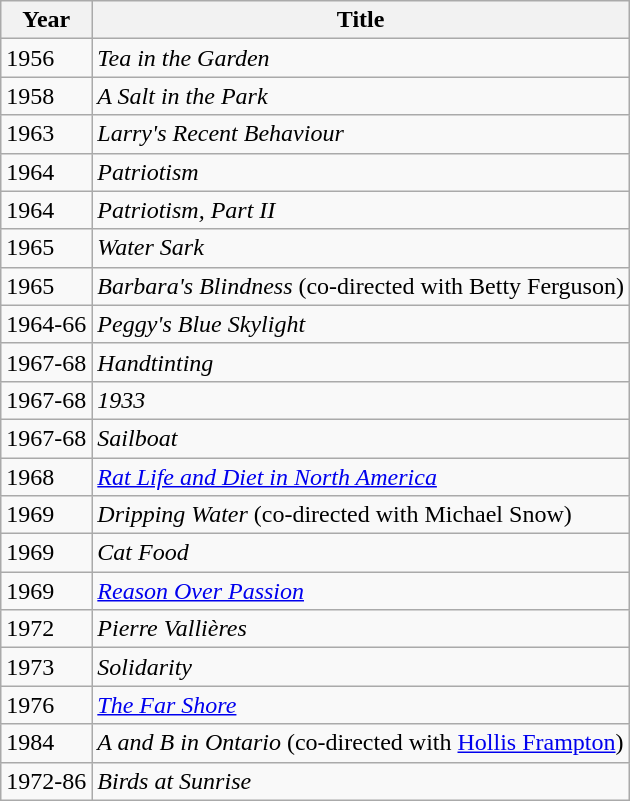<table class="wikitable">
<tr>
<th>Year</th>
<th>Title</th>
</tr>
<tr>
<td>1956</td>
<td><em>Tea in the Garden</em></td>
</tr>
<tr>
<td>1958</td>
<td><em>A Salt in the Park</em></td>
</tr>
<tr>
<td>1963</td>
<td><em>Larry's Recent Behaviour</em></td>
</tr>
<tr>
<td>1964</td>
<td><em>Patriotism</em></td>
</tr>
<tr>
<td>1964</td>
<td><em>Patriotism, Part II</em></td>
</tr>
<tr>
<td>1965</td>
<td><em>Water Sark</em></td>
</tr>
<tr>
<td>1965</td>
<td><em>Barbara's Blindness</em> (co-directed with Betty Ferguson)</td>
</tr>
<tr>
<td>1964-66</td>
<td><em>Peggy's Blue Skylight</em></td>
</tr>
<tr>
<td>1967-68</td>
<td><em>Handtinting</em></td>
</tr>
<tr>
<td>1967-68</td>
<td><em>1933</em></td>
</tr>
<tr>
<td>1967-68</td>
<td><em>Sailboat</em></td>
</tr>
<tr>
<td>1968</td>
<td><em><a href='#'>Rat Life and Diet in North America</a></em></td>
</tr>
<tr>
<td>1969</td>
<td><em>Dripping Water</em> (co-directed with Michael Snow)</td>
</tr>
<tr>
<td>1969</td>
<td><em>Cat Food</em></td>
</tr>
<tr>
<td>1969</td>
<td><em><a href='#'>Reason Over Passion</a></em></td>
</tr>
<tr>
<td>1972</td>
<td><em>Pierre Vallières</em></td>
</tr>
<tr>
<td>1973</td>
<td><em>Solidarity</em></td>
</tr>
<tr>
<td>1976</td>
<td><em><a href='#'>The Far Shore</a></em></td>
</tr>
<tr>
<td>1984</td>
<td><em>A and B in Ontario</em> (co-directed with <a href='#'>Hollis Frampton</a>)</td>
</tr>
<tr>
<td>1972-86</td>
<td><em>Birds at Sunrise</em></td>
</tr>
</table>
